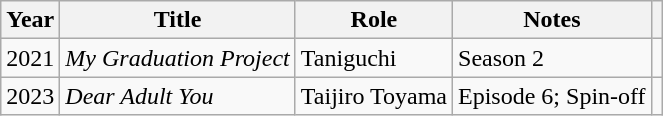<table class="wikitable sortable">
<tr>
<th>Year</th>
<th>Title</th>
<th>Role</th>
<th>Notes</th>
<th class="unsortable"></th>
</tr>
<tr>
<td>2021</td>
<td><em>My Graduation Project</em></td>
<td>Taniguchi</td>
<td>Season 2</td>
<td></td>
</tr>
<tr>
<td>2023</td>
<td><em>Dear Adult You</em></td>
<td>Taijiro Toyama</td>
<td>Episode 6; Spin-off</td>
<td></td>
</tr>
</table>
